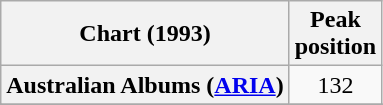<table class="wikitable sortable plainrowheaders" style="text-align:center">
<tr>
<th scope="col">Chart (1993)</th>
<th scope="col">Peak<br>position</th>
</tr>
<tr>
<th scope="row">Australian Albums (<a href='#'>ARIA</a>)</th>
<td>132</td>
</tr>
<tr>
</tr>
<tr>
</tr>
</table>
